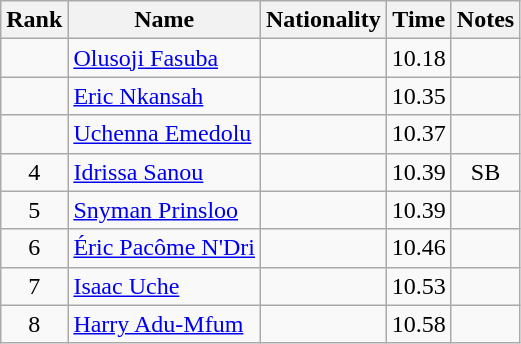<table class="wikitable sortable" style="text-align:center">
<tr>
<th>Rank</th>
<th>Name</th>
<th>Nationality</th>
<th>Time</th>
<th>Notes</th>
</tr>
<tr>
<td></td>
<td align=left><a href='#'>Olusoji Fasuba</a></td>
<td align=left></td>
<td>10.18</td>
<td></td>
</tr>
<tr>
<td></td>
<td align=left><a href='#'>Eric Nkansah</a></td>
<td align=left></td>
<td>10.35</td>
<td></td>
</tr>
<tr>
<td></td>
<td align=left><a href='#'>Uchenna Emedolu</a></td>
<td align=left></td>
<td>10.37</td>
<td></td>
</tr>
<tr>
<td>4</td>
<td align=left><a href='#'>Idrissa Sanou</a></td>
<td align=left></td>
<td>10.39</td>
<td>SB</td>
</tr>
<tr>
<td>5</td>
<td align=left><a href='#'>Snyman Prinsloo</a></td>
<td align=left></td>
<td>10.39</td>
<td></td>
</tr>
<tr>
<td>6</td>
<td align=left><a href='#'>Éric Pacôme N'Dri</a></td>
<td align=left></td>
<td>10.46</td>
<td></td>
</tr>
<tr>
<td>7</td>
<td align=left><a href='#'>Isaac Uche</a></td>
<td align=left></td>
<td>10.53</td>
<td></td>
</tr>
<tr>
<td>8</td>
<td align=left><a href='#'>Harry Adu-Mfum</a></td>
<td align=left></td>
<td>10.58</td>
<td></td>
</tr>
</table>
